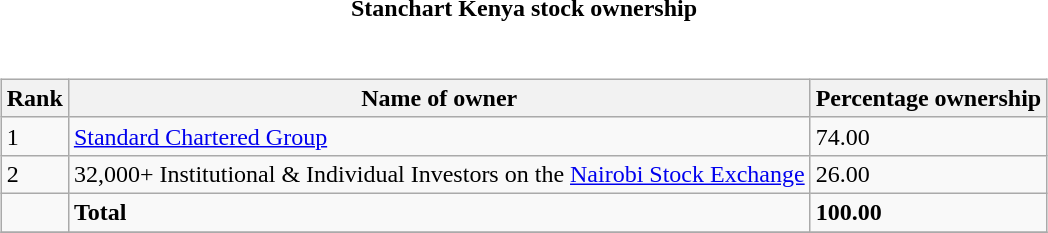<table style="font-size:100%;">
<tr>
<td width="100%" align="center"><strong>Stanchart Kenya stock ownership</strong></td>
</tr>
<tr valign="top">
<td><br><table class="wikitable sortable" style="margin-left:auto;margin-right:auto">
<tr>
<th style="width:2em;">Rank</th>
<th>Name of owner</th>
<th>Percentage ownership</th>
</tr>
<tr>
<td>1</td>
<td><a href='#'>Standard Chartered Group</a></td>
<td>74.00</td>
</tr>
<tr>
<td>2</td>
<td>32,000+ Institutional & Individual Investors on the <a href='#'>Nairobi Stock Exchange</a></td>
<td>26.00</td>
</tr>
<tr>
<td></td>
<td><strong>Total</strong></td>
<td><strong>100.00</strong></td>
</tr>
<tr>
</tr>
</table>
</td>
</tr>
</table>
